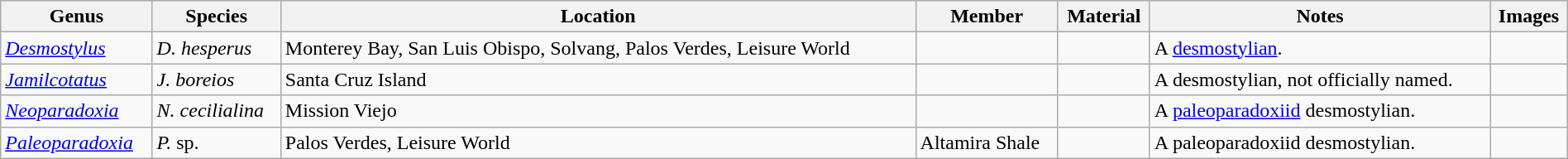<table class="wikitable" align="center" width="100%">
<tr>
<th>Genus</th>
<th>Species</th>
<th>Location</th>
<th>Member</th>
<th>Material</th>
<th>Notes</th>
<th>Images</th>
</tr>
<tr>
<td><em><a href='#'>Desmostylus</a></em></td>
<td><em>D. hesperus</em></td>
<td>Monterey Bay, San Luis Obispo, Solvang, Palos Verdes, Leisure World</td>
<td></td>
<td></td>
<td>A <a href='#'>desmostylian</a>.</td>
<td></td>
</tr>
<tr>
<td><em><a href='#'>Jamilcotatus</a></em></td>
<td><em>J. boreios</em></td>
<td>Santa Cruz Island</td>
<td></td>
<td></td>
<td>A desmostylian, not officially named.</td>
<td></td>
</tr>
<tr>
<td><em><a href='#'>Neoparadoxia</a></em></td>
<td><em>N. cecilialina</em></td>
<td>Mission Viejo</td>
<td></td>
<td></td>
<td>A <a href='#'>paleoparadoxiid</a> desmostylian.</td>
<td></td>
</tr>
<tr>
<td><em><a href='#'>Paleoparadoxia</a></em></td>
<td><em>P.</em> sp.</td>
<td>Palos Verdes, Leisure World</td>
<td>Altamira Shale</td>
<td></td>
<td>A paleoparadoxiid desmostylian.</td>
<td></td>
</tr>
</table>
